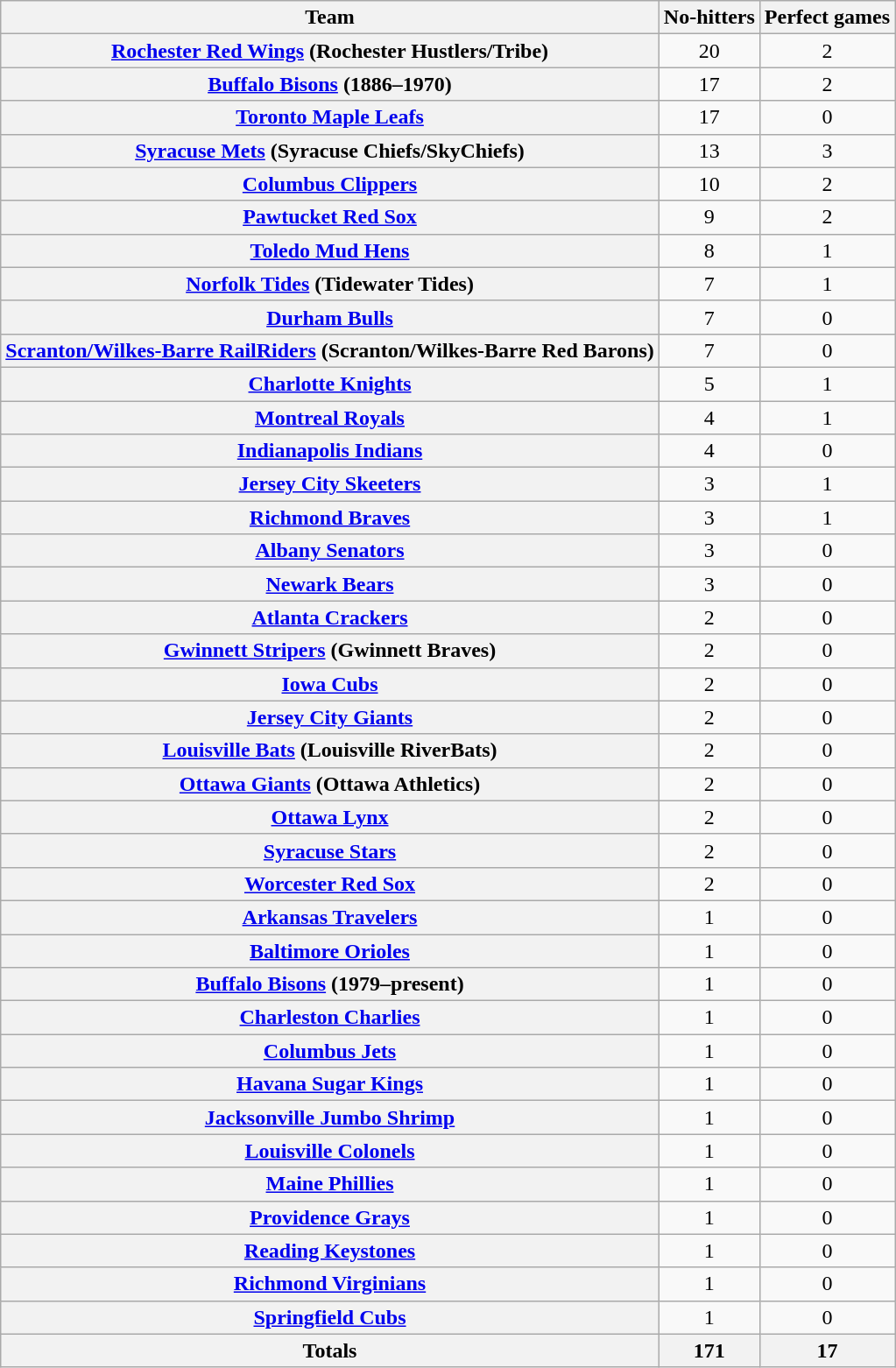<table class="sortable wikitable plainrowheaders" style="text-align:center;">
<tr>
<th scope="col">Team</th>
<th scope="col">No-hitters</th>
<th scope="col">Perfect games</th>
</tr>
<tr>
<th scope="row"><strong><a href='#'>Rochester Red Wings</a></strong> (Rochester Hustlers/Tribe)</th>
<td>20</td>
<td>2</td>
</tr>
<tr>
<th scope="row"><a href='#'>Buffalo Bisons</a> (1886–1970)</th>
<td>17</td>
<td>2</td>
</tr>
<tr>
<th scope="row"><a href='#'>Toronto Maple Leafs</a></th>
<td>17</td>
<td>0</td>
</tr>
<tr>
<th scope="row"><strong><a href='#'>Syracuse Mets</a></strong> (Syracuse Chiefs/SkyChiefs)</th>
<td>13</td>
<td>3</td>
</tr>
<tr>
<th scope="row"><strong><a href='#'>Columbus Clippers</a></strong></th>
<td>10</td>
<td>2</td>
</tr>
<tr>
<th scope="row"><a href='#'>Pawtucket Red Sox</a></th>
<td>9</td>
<td>2</td>
</tr>
<tr>
<th scope="row"><strong><a href='#'>Toledo Mud Hens</a></strong></th>
<td>8</td>
<td>1</td>
</tr>
<tr>
<th scope="row"><strong><a href='#'>Norfolk Tides</a></strong> (Tidewater Tides)</th>
<td>7</td>
<td>1</td>
</tr>
<tr>
<th scope="row"><strong><a href='#'>Durham Bulls</a></strong></th>
<td>7</td>
<td>0</td>
</tr>
<tr>
<th scope="row"><strong><a href='#'>Scranton/Wilkes-Barre RailRiders</a></strong> (Scranton/Wilkes-Barre Red Barons)</th>
<td>7</td>
<td>0</td>
</tr>
<tr>
<th scope="row"><strong><a href='#'>Charlotte Knights</a></strong></th>
<td>5</td>
<td>1</td>
</tr>
<tr>
<th scope="row"><a href='#'>Montreal Royals</a></th>
<td>4</td>
<td>1</td>
</tr>
<tr>
<th scope="row"><strong><a href='#'>Indianapolis Indians</a></strong></th>
<td>4</td>
<td>0</td>
</tr>
<tr>
<th scope="row"><a href='#'>Jersey City Skeeters</a></th>
<td>3</td>
<td>1</td>
</tr>
<tr>
<th scope="row"><a href='#'>Richmond Braves</a></th>
<td>3</td>
<td>1</td>
</tr>
<tr>
<th scope="row"><a href='#'>Albany Senators</a></th>
<td>3</td>
<td>0</td>
</tr>
<tr>
<th scope="row"><a href='#'>Newark Bears</a></th>
<td>3</td>
<td>0</td>
</tr>
<tr>
<th scope="row"><a href='#'>Atlanta Crackers</a></th>
<td>2</td>
<td>0</td>
</tr>
<tr>
<th scope="row"><strong><a href='#'>Gwinnett Stripers</a></strong> (Gwinnett Braves)</th>
<td>2</td>
<td>0</td>
</tr>
<tr>
<th scope="row"><strong><a href='#'>Iowa Cubs</a></strong></th>
<td>2</td>
<td>0</td>
</tr>
<tr>
<th scope="row"><a href='#'>Jersey City Giants</a></th>
<td>2</td>
<td>0</td>
</tr>
<tr>
<th scope="row"><strong><a href='#'>Louisville Bats</a></strong> (Louisville RiverBats)</th>
<td>2</td>
<td>0</td>
</tr>
<tr>
<th scope="row"><a href='#'>Ottawa Giants</a> (Ottawa Athletics)</th>
<td>2</td>
<td>0</td>
</tr>
<tr>
<th scope="row"><a href='#'>Ottawa Lynx</a></th>
<td>2</td>
<td>0</td>
</tr>
<tr>
<th scope="row"><a href='#'>Syracuse Stars</a></th>
<td>2</td>
<td>0</td>
</tr>
<tr>
<th scope="row"><strong><a href='#'>Worcester Red Sox</a></strong></th>
<td>2</td>
<td>0</td>
</tr>
<tr>
<th scope="row"><a href='#'>Arkansas Travelers</a></th>
<td>1</td>
<td>0</td>
</tr>
<tr>
<th scope="row"><a href='#'>Baltimore Orioles</a></th>
<td>1</td>
<td>0</td>
</tr>
<tr>
<th scope="row"><strong><a href='#'>Buffalo Bisons</a></strong> (1979–present)</th>
<td>1</td>
<td>0</td>
</tr>
<tr>
<th scope="row"><a href='#'>Charleston Charlies</a></th>
<td>1</td>
<td>0</td>
</tr>
<tr>
<th scope="row"><a href='#'>Columbus Jets</a></th>
<td>1</td>
<td>0</td>
</tr>
<tr>
<th scope="row"><a href='#'>Havana Sugar Kings</a></th>
<td>1</td>
<td>0</td>
</tr>
<tr>
<th scope="row"><strong><a href='#'>Jacksonville Jumbo Shrimp</a></strong></th>
<td>1</td>
<td>0</td>
</tr>
<tr>
<th scope="row"><a href='#'>Louisville Colonels</a></th>
<td>1</td>
<td>0</td>
</tr>
<tr>
<th scope="row"><a href='#'>Maine Phillies</a></th>
<td>1</td>
<td>0</td>
</tr>
<tr>
<th scope="row"><a href='#'>Providence Grays</a></th>
<td>1</td>
<td>0</td>
</tr>
<tr>
<th scope="row"><a href='#'>Reading Keystones</a></th>
<td>1</td>
<td>0</td>
</tr>
<tr>
<th scope="row"><a href='#'>Richmond Virginians</a></th>
<td>1</td>
<td>0</td>
</tr>
<tr>
<th scope="row"><a href='#'>Springfield Cubs</a></th>
<td>1</td>
<td>0</td>
</tr>
<tr class="sortbottom">
<th scope="row" text-align:"center"><strong>Totals</strong></th>
<th>171</th>
<th>17</th>
</tr>
</table>
